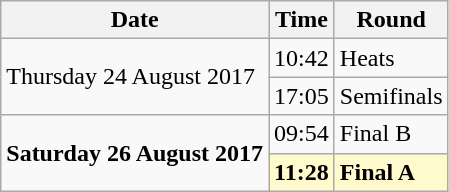<table class="wikitable">
<tr>
<th>Date</th>
<th>Time</th>
<th>Round</th>
</tr>
<tr>
<td rowspan=2>Thursday 24 August 2017</td>
<td>10:42</td>
<td>Heats</td>
</tr>
<tr>
<td>17:05</td>
<td>Semifinals</td>
</tr>
<tr>
<td rowspan=2><strong>Saturday 26 August 2017</strong></td>
<td>09:54</td>
<td>Final B</td>
</tr>
<tr>
<td style=background:lemonchiffon><strong>11:28</strong></td>
<td style=background:lemonchiffon><strong>Final A</strong></td>
</tr>
</table>
